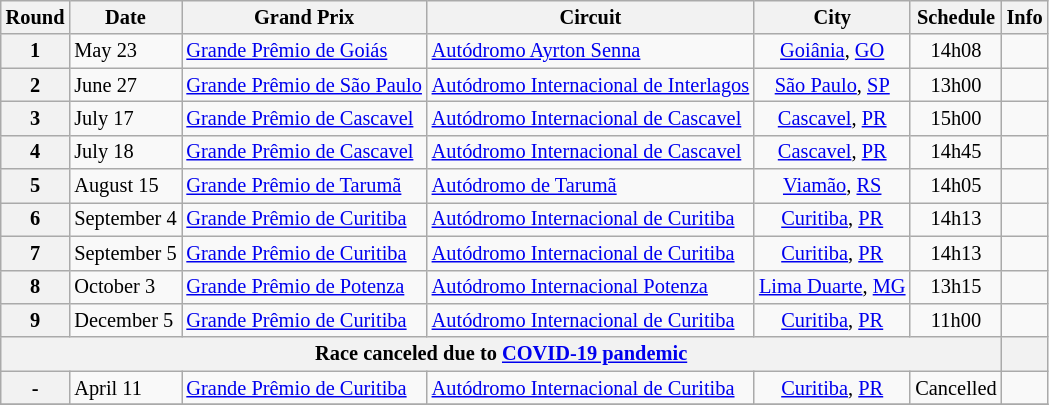<table class="wikitable" style="font-size: 85%;">
<tr>
<th>Round</th>
<th>Date</th>
<th>Grand Prix</th>
<th>Circuit</th>
<th>City</th>
<th>Schedule</th>
<th>Info</th>
</tr>
<tr>
<th>1</th>
<td>May 23</td>
<td> <a href='#'>Grande Prêmio de Goiás</a></td>
<td><a href='#'>Autódromo Ayrton Senna</a></td>
<td align="center"><a href='#'>Goiânia</a>, <a href='#'>GO</a></td>
<td align="center">14h08</td>
<td align="center"></td>
</tr>
<tr>
<th>2</th>
<td>June 27</td>
<td> <a href='#'>Grande Prêmio de São Paulo</a></td>
<td><a href='#'>Autódromo Internacional de Interlagos</a></td>
<td align="center"><a href='#'>São Paulo</a>, <a href='#'>SP</a></td>
<td align="center">13h00</td>
<td align="center"></td>
</tr>
<tr>
<th>3</th>
<td>July 17</td>
<td> <a href='#'>Grande Prêmio de Cascavel</a></td>
<td><a href='#'>Autódromo Internacional de Cascavel</a></td>
<td align="center"><a href='#'>Cascavel</a>, <a href='#'>PR</a></td>
<td align="center">15h00</td>
<td align="center"></td>
</tr>
<tr>
<th>4</th>
<td>July 18</td>
<td> <a href='#'>Grande Prêmio de Cascavel</a></td>
<td><a href='#'>Autódromo Internacional de Cascavel</a></td>
<td align="center"><a href='#'>Cascavel</a>, <a href='#'>PR</a></td>
<td align="center">14h45</td>
<td align="center"></td>
</tr>
<tr>
<th>5</th>
<td>August 15</td>
<td> <a href='#'>Grande Prêmio de Tarumã</a></td>
<td><a href='#'>Autódromo de Tarumã</a></td>
<td align="center"><a href='#'>Viamão</a>, <a href='#'>RS</a></td>
<td align="center">14h05</td>
<td align="center"></td>
</tr>
<tr>
<th>6</th>
<td>September 4</td>
<td> <a href='#'>Grande Prêmio de Curitiba</a></td>
<td><a href='#'>Autódromo Internacional de Curitiba</a></td>
<td align="center"><a href='#'>Curitiba</a>, <a href='#'>PR</a></td>
<td align="center">14h13</td>
<td align="center"></td>
</tr>
<tr>
<th>7</th>
<td>September 5</td>
<td> <a href='#'>Grande Prêmio de Curitiba</a></td>
<td><a href='#'>Autódromo Internacional de Curitiba</a></td>
<td align="center"><a href='#'>Curitiba</a>, <a href='#'>PR</a></td>
<td align="center">14h13</td>
<td align="center"></td>
</tr>
<tr>
<th>8</th>
<td>October 3</td>
<td> <a href='#'>Grande Prêmio de Potenza</a></td>
<td><a href='#'>Autódromo Internacional Potenza</a></td>
<td align="center"><a href='#'>Lima Duarte</a>, <a href='#'>MG</a></td>
<td align="center">13h15</td>
<td align="center"></td>
</tr>
<tr>
<th>9</th>
<td>December 5</td>
<td> <a href='#'>Grande Prêmio de Curitiba</a></td>
<td><a href='#'>Autódromo Internacional de Curitiba</a></td>
<td align="center"><a href='#'>Curitiba</a>, <a href='#'>PR</a></td>
<td align="center">11h00</td>
<td></td>
</tr>
<tr>
<th colspan="6">Race canceled due to <a href='#'>COVID-19 pandemic</a></th>
<th></th>
</tr>
<tr>
<th><strong>-</strong></th>
<td>April 11</td>
<td> <a href='#'>Grande Prêmio de Curitiba</a></td>
<td><a href='#'>Autódromo Internacional de Curitiba</a></td>
<td align="center"><a href='#'>Curitiba</a>, <a href='#'>PR</a></td>
<td align="center">Cancelled</td>
<td align="center"></td>
</tr>
<tr>
</tr>
</table>
